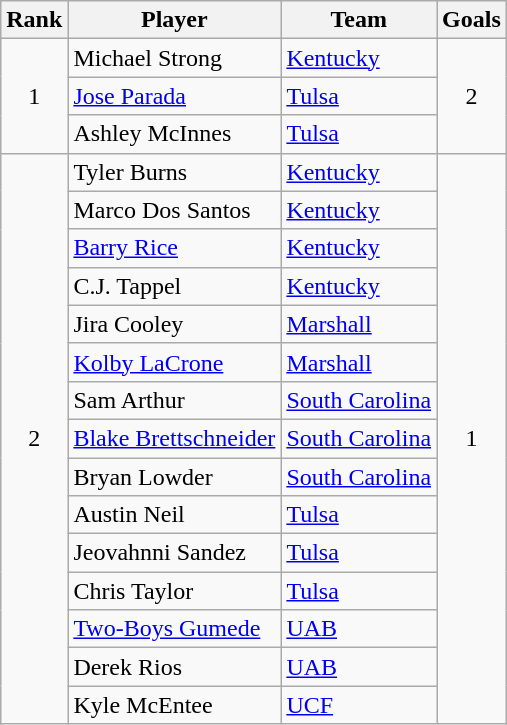<table class="wikitable" style="text-align:center">
<tr>
<th>Rank</th>
<th>Player</th>
<th>Team</th>
<th>Goals</th>
</tr>
<tr>
<td rowspan=3>1</td>
<td align=left>Michael Strong</td>
<td align=left><a href='#'>Kentucky</a></td>
<td rowspan=3>2</td>
</tr>
<tr>
<td align=left><a href='#'>Jose Parada</a></td>
<td align=left><a href='#'>Tulsa</a></td>
</tr>
<tr>
<td align=left>Ashley McInnes</td>
<td align=left><a href='#'>Tulsa</a></td>
</tr>
<tr>
<td rowspan=15>2</td>
<td align=left>Tyler Burns</td>
<td align=left><a href='#'>Kentucky</a></td>
<td rowspan=15>1</td>
</tr>
<tr>
<td align=left>Marco Dos Santos</td>
<td align=left><a href='#'>Kentucky</a></td>
</tr>
<tr>
<td align=left><a href='#'>Barry Rice</a></td>
<td align=left><a href='#'>Kentucky</a></td>
</tr>
<tr>
<td align=left>C.J. Tappel</td>
<td align=left><a href='#'>Kentucky</a></td>
</tr>
<tr>
<td align=left>Jira Cooley</td>
<td align=left><a href='#'>Marshall</a></td>
</tr>
<tr>
<td align=left><a href='#'>Kolby LaCrone</a></td>
<td align=left><a href='#'>Marshall</a></td>
</tr>
<tr>
<td align=left>Sam Arthur</td>
<td align=left><a href='#'>South Carolina</a></td>
</tr>
<tr>
<td align=left><a href='#'>Blake Brettschneider</a></td>
<td align=left><a href='#'>South Carolina</a></td>
</tr>
<tr>
<td align=left>Bryan Lowder</td>
<td align=left><a href='#'>South Carolina</a></td>
</tr>
<tr>
<td align=left>Austin Neil</td>
<td align=left><a href='#'>Tulsa</a></td>
</tr>
<tr>
<td align=left>Jeovahnni Sandez</td>
<td align=left><a href='#'>Tulsa</a></td>
</tr>
<tr>
<td align=left>Chris Taylor</td>
<td align=left><a href='#'>Tulsa</a></td>
</tr>
<tr>
<td align=left><a href='#'>Two-Boys Gumede</a></td>
<td align=left><a href='#'>UAB</a></td>
</tr>
<tr>
<td align=left>Derek Rios</td>
<td align=left><a href='#'>UAB</a></td>
</tr>
<tr>
<td align=left>Kyle McEntee</td>
<td align=left><a href='#'>UCF</a></td>
</tr>
</table>
